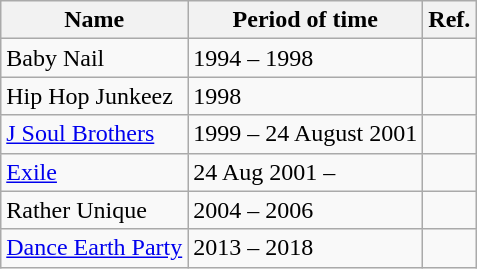<table class="wikitable">
<tr>
<th>Name</th>
<th>Period of time</th>
<th>Ref.</th>
</tr>
<tr>
<td>Baby Nail</td>
<td>1994 – 1998</td>
<td></td>
</tr>
<tr>
<td>Hip Hop Junkeez</td>
<td>1998</td>
<td></td>
</tr>
<tr>
<td><a href='#'>J Soul Brothers</a></td>
<td>1999 – 24 August 2001</td>
<td></td>
</tr>
<tr>
<td><a href='#'>Exile</a></td>
<td>24 Aug 2001 –</td>
<td></td>
</tr>
<tr>
<td>Rather Unique</td>
<td>2004 – 2006</td>
<td></td>
</tr>
<tr>
<td><a href='#'>Dance Earth Party</a></td>
<td>2013 – 2018</td>
<td></td>
</tr>
</table>
